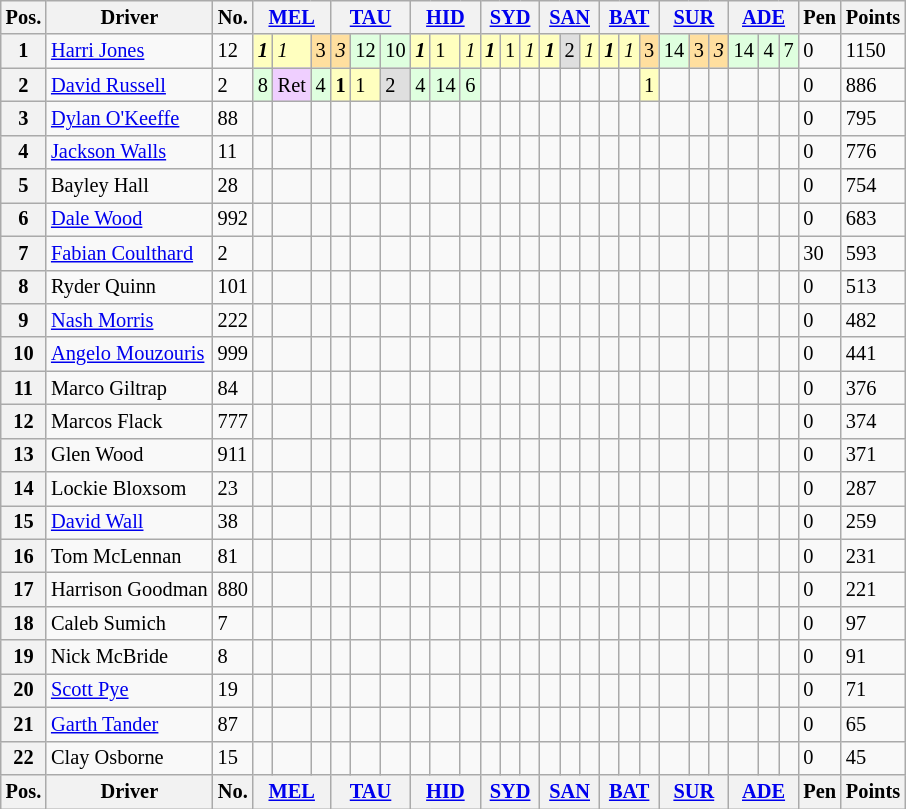<table class="wikitable" style=font-size:85%;>
<tr>
<th>Pos.</th>
<th>Driver</th>
<th>No.</th>
<th colspan="3"><a href='#'>MEL</a></th>
<th colspan="3"><a href='#'>TAU</a></th>
<th colspan="3"><a href='#'>HID</a></th>
<th colspan="3"><a href='#'>SYD</a></th>
<th colspan="3"><a href='#'>SAN</a></th>
<th colspan="3"><a href='#'>BAT</a></th>
<th colspan="3"><a href='#'>SUR</a></th>
<th colspan="3"><a href='#'>ADE</a></th>
<th>Pen</th>
<th>Points</th>
</tr>
<tr>
<th>1</th>
<td> <a href='#'>Harri Jones</a></td>
<td>12</td>
<td style="background:#ffffbf"><strong><em>1</em></strong></td>
<td style="background:#ffffbf"><em>1</em></td>
<td style="background:#ffdf9f">3</td>
<td style="background:#ffdf9f"><em>3</em></td>
<td style="background:#dfffdf">12</td>
<td style="background:#dfffdf">10</td>
<td style="background:#ffffbf"><strong><em>1</em></strong></td>
<td style="background:#ffffbf">1</td>
<td style="background:#ffffbf"><em>1</em></td>
<td style="background:#ffffbf"><strong><em>1</em></strong></td>
<td style="background:#ffffbf">1</td>
<td style="background:#ffffbf"><em>1</em></td>
<td style="background:#ffffbf"><strong><em>1</em></strong></td>
<td style="background:#dfdfdf">2</td>
<td style="background:#ffffbf"><em>1</em></td>
<td style="background:#ffffbf"><strong><em>1</em></strong></td>
<td style="background:#ffffbf"><em>1</em></td>
<td style="background:#ffdf9f">3</td>
<td style="background:#dfffdf">14</td>
<td style="background:#ffdf9f">3</td>
<td style="background:#ffdf9f"><em>3</em></td>
<td style="background:#dfffdf">14</td>
<td style="background:#dfffdf">4</td>
<td style="background:#dfffdf">7</td>
<td>0</td>
<td>1150</td>
</tr>
<tr>
<th>2</th>
<td> <a href='#'>David Russell</a></td>
<td>2</td>
<td style="background:#dfffdf">8</td>
<td style="background:#efcfff">Ret</td>
<td style="background:#dfffdf">4</td>
<td style="background:#ffffbf"><strong>1</strong></td>
<td style="background:#ffffbf">1</td>
<td style="background:#dfdfdf">2</td>
<td style="background:#dfffdf">4</td>
<td style="background:#dfffdf">14</td>
<td style="background:#dfffdf">6</td>
<td style="background:#"></td>
<td style="background:#"></td>
<td style="background:#"></td>
<td style="background:#"></td>
<td style="background:#"></td>
<td style="background:#"></td>
<td style="background:#"></td>
<td style="background:#"></td>
<td style="background:#ffffbf">1</td>
<td style="background:#"></td>
<td style="background:#"></td>
<td style="background:#"></td>
<td style="background:#"></td>
<td style="background:#"></td>
<td style="background:#"></td>
<td>0</td>
<td>886</td>
</tr>
<tr>
<th>3</th>
<td> <a href='#'>Dylan O'Keeffe</a></td>
<td>88</td>
<td style="background:#"></td>
<td style="background:#"></td>
<td style="background:#"></td>
<td style="background:#"></td>
<td style="background:#"></td>
<td style="background:#"></td>
<td style="background:#"></td>
<td style="background:#"></td>
<td style="background:#"></td>
<td style="background:#"></td>
<td style="background:#"></td>
<td style="background:#"></td>
<td style="background:#"></td>
<td style="background:#"></td>
<td style="background:#"></td>
<td style="background:#"></td>
<td style="background:#"></td>
<td style="background:#"></td>
<td style="background:#"></td>
<td style="background:#"></td>
<td style="background:#"></td>
<td style="background:#"></td>
<td style="background:#"></td>
<td style="background:#"></td>
<td>0</td>
<td>795</td>
</tr>
<tr>
<th>4</th>
<td> <a href='#'>Jackson Walls</a></td>
<td>11</td>
<td style="background:#"></td>
<td style="background:#"></td>
<td style="background:#"></td>
<td style="background:#"></td>
<td style="background:#"></td>
<td style="background:#"></td>
<td style="background:#"></td>
<td style="background:#"></td>
<td style="background:#"></td>
<td style="background:#"></td>
<td style="background:#"></td>
<td style="background:#"></td>
<td style="background:#"></td>
<td style="background:#"></td>
<td style="background:#"></td>
<td style="background:#"></td>
<td style="background:#"></td>
<td style="background:#"></td>
<td style="background:#"></td>
<td style="background:#"></td>
<td style="background:#"></td>
<td style="background:#"></td>
<td style="background:#"></td>
<td style="background:#"></td>
<td>0</td>
<td>776</td>
</tr>
<tr>
<th>5</th>
<td> Bayley Hall</td>
<td>28</td>
<td style="background:#"></td>
<td style="background:#"></td>
<td style="background:#"></td>
<td style="background:#"></td>
<td style="background:#"></td>
<td style="background:#"></td>
<td style="background:#"></td>
<td style="background:#"></td>
<td style="background:#"></td>
<td style="background:#"></td>
<td style="background:#"></td>
<td style="background:#"></td>
<td style="background:#"></td>
<td style="background:#"></td>
<td style="background:#"></td>
<td style="background:#"></td>
<td style="background:#"></td>
<td style="background:#"></td>
<td style="background:#"></td>
<td style="background:#"></td>
<td style="background:#"></td>
<td style="background:#"></td>
<td style="background:#"></td>
<td style="background:#"></td>
<td>0</td>
<td>754</td>
</tr>
<tr>
<th>6</th>
<td> <a href='#'>Dale Wood</a></td>
<td>992</td>
<td></td>
<td></td>
<td></td>
<td></td>
<td></td>
<td></td>
<td></td>
<td></td>
<td></td>
<td></td>
<td></td>
<td></td>
<td></td>
<td></td>
<td></td>
<td></td>
<td></td>
<td></td>
<td></td>
<td></td>
<td></td>
<td></td>
<td></td>
<td></td>
<td>0</td>
<td>683</td>
</tr>
<tr>
<th>7</th>
<td> <a href='#'>Fabian Coulthard</a></td>
<td>2</td>
<td></td>
<td></td>
<td></td>
<td></td>
<td></td>
<td></td>
<td></td>
<td></td>
<td></td>
<td></td>
<td></td>
<td></td>
<td></td>
<td></td>
<td></td>
<td></td>
<td></td>
<td></td>
<td></td>
<td></td>
<td></td>
<td></td>
<td></td>
<td></td>
<td>30</td>
<td>593</td>
</tr>
<tr>
<th>8</th>
<td> Ryder Quinn</td>
<td>101</td>
<td></td>
<td></td>
<td></td>
<td></td>
<td></td>
<td></td>
<td></td>
<td></td>
<td></td>
<td></td>
<td></td>
<td></td>
<td></td>
<td></td>
<td></td>
<td></td>
<td></td>
<td></td>
<td></td>
<td></td>
<td></td>
<td></td>
<td></td>
<td></td>
<td>0</td>
<td>513</td>
</tr>
<tr>
<th>9</th>
<td> <a href='#'>Nash Morris</a></td>
<td>222</td>
<td></td>
<td></td>
<td></td>
<td></td>
<td></td>
<td></td>
<td></td>
<td></td>
<td></td>
<td></td>
<td></td>
<td></td>
<td></td>
<td></td>
<td></td>
<td></td>
<td></td>
<td></td>
<td></td>
<td></td>
<td></td>
<td></td>
<td></td>
<td></td>
<td>0</td>
<td>482</td>
</tr>
<tr>
<th>10</th>
<td> <a href='#'>Angelo Mouzouris</a></td>
<td>999</td>
<td></td>
<td></td>
<td></td>
<td></td>
<td></td>
<td></td>
<td></td>
<td></td>
<td></td>
<td></td>
<td></td>
<td></td>
<td></td>
<td></td>
<td></td>
<td></td>
<td></td>
<td></td>
<td></td>
<td></td>
<td></td>
<td></td>
<td></td>
<td></td>
<td>0</td>
<td>441</td>
</tr>
<tr>
<th>11</th>
<td> Marco Giltrap</td>
<td>84</td>
<td></td>
<td></td>
<td></td>
<td></td>
<td></td>
<td></td>
<td></td>
<td></td>
<td></td>
<td></td>
<td></td>
<td></td>
<td></td>
<td></td>
<td></td>
<td></td>
<td></td>
<td></td>
<td></td>
<td></td>
<td></td>
<td></td>
<td></td>
<td></td>
<td>0</td>
<td>376</td>
</tr>
<tr>
<th>12</th>
<td> Marcos Flack</td>
<td>777</td>
<td></td>
<td></td>
<td></td>
<td></td>
<td></td>
<td></td>
<td></td>
<td></td>
<td></td>
<td></td>
<td></td>
<td></td>
<td></td>
<td></td>
<td></td>
<td></td>
<td></td>
<td></td>
<td></td>
<td></td>
<td></td>
<td></td>
<td></td>
<td></td>
<td>0</td>
<td>374</td>
</tr>
<tr>
<th>13</th>
<td> Glen Wood</td>
<td>911</td>
<td></td>
<td></td>
<td></td>
<td></td>
<td></td>
<td></td>
<td></td>
<td></td>
<td></td>
<td></td>
<td></td>
<td></td>
<td></td>
<td></td>
<td></td>
<td></td>
<td></td>
<td></td>
<td></td>
<td></td>
<td></td>
<td></td>
<td></td>
<td></td>
<td>0</td>
<td>371</td>
</tr>
<tr>
<th>14</th>
<td> Lockie Bloxsom</td>
<td>23</td>
<td></td>
<td></td>
<td></td>
<td></td>
<td></td>
<td></td>
<td></td>
<td></td>
<td></td>
<td></td>
<td></td>
<td></td>
<td></td>
<td></td>
<td></td>
<td></td>
<td></td>
<td></td>
<td></td>
<td></td>
<td></td>
<td></td>
<td></td>
<td></td>
<td>0</td>
<td>287</td>
</tr>
<tr>
<th>15</th>
<td> <a href='#'>David Wall</a></td>
<td>38</td>
<td></td>
<td></td>
<td></td>
<td></td>
<td></td>
<td></td>
<td></td>
<td></td>
<td></td>
<td></td>
<td></td>
<td></td>
<td></td>
<td></td>
<td></td>
<td></td>
<td></td>
<td></td>
<td></td>
<td></td>
<td></td>
<td></td>
<td></td>
<td></td>
<td>0</td>
<td>259</td>
</tr>
<tr>
<th>16</th>
<td> Tom McLennan</td>
<td>81</td>
<td></td>
<td></td>
<td></td>
<td></td>
<td></td>
<td></td>
<td></td>
<td></td>
<td></td>
<td></td>
<td></td>
<td></td>
<td></td>
<td></td>
<td></td>
<td></td>
<td></td>
<td></td>
<td></td>
<td></td>
<td></td>
<td></td>
<td></td>
<td></td>
<td>0</td>
<td>231</td>
</tr>
<tr>
<th>17</th>
<td> Harrison Goodman</td>
<td>880</td>
<td></td>
<td></td>
<td></td>
<td></td>
<td></td>
<td></td>
<td></td>
<td></td>
<td></td>
<td></td>
<td></td>
<td></td>
<td></td>
<td></td>
<td></td>
<td></td>
<td></td>
<td></td>
<td></td>
<td></td>
<td></td>
<td></td>
<td></td>
<td></td>
<td>0</td>
<td>221</td>
</tr>
<tr>
<th>18</th>
<td> Caleb Sumich</td>
<td>7</td>
<td></td>
<td></td>
<td></td>
<td></td>
<td></td>
<td></td>
<td></td>
<td></td>
<td></td>
<td></td>
<td></td>
<td></td>
<td></td>
<td></td>
<td></td>
<td></td>
<td></td>
<td></td>
<td></td>
<td></td>
<td></td>
<td></td>
<td></td>
<td></td>
<td>0</td>
<td>97</td>
</tr>
<tr>
<th>19</th>
<td> Nick McBride</td>
<td>8</td>
<td></td>
<td></td>
<td></td>
<td></td>
<td></td>
<td></td>
<td></td>
<td></td>
<td></td>
<td></td>
<td></td>
<td></td>
<td></td>
<td></td>
<td></td>
<td></td>
<td></td>
<td></td>
<td></td>
<td></td>
<td></td>
<td></td>
<td></td>
<td></td>
<td>0</td>
<td>91</td>
</tr>
<tr>
<th>20</th>
<td> <a href='#'>Scott Pye</a></td>
<td>19</td>
<td></td>
<td></td>
<td></td>
<td></td>
<td></td>
<td></td>
<td></td>
<td></td>
<td></td>
<td></td>
<td></td>
<td></td>
<td></td>
<td></td>
<td></td>
<td></td>
<td></td>
<td></td>
<td></td>
<td></td>
<td></td>
<td></td>
<td></td>
<td></td>
<td>0</td>
<td>71</td>
</tr>
<tr>
<th>21</th>
<td> <a href='#'>Garth Tander</a></td>
<td>87</td>
<td></td>
<td></td>
<td></td>
<td></td>
<td></td>
<td></td>
<td></td>
<td></td>
<td></td>
<td></td>
<td></td>
<td></td>
<td></td>
<td></td>
<td></td>
<td></td>
<td></td>
<td></td>
<td></td>
<td></td>
<td></td>
<td></td>
<td></td>
<td></td>
<td>0</td>
<td>65</td>
</tr>
<tr>
<th>22</th>
<td> Clay Osborne</td>
<td>15</td>
<td></td>
<td></td>
<td></td>
<td></td>
<td></td>
<td></td>
<td></td>
<td></td>
<td></td>
<td></td>
<td></td>
<td></td>
<td></td>
<td></td>
<td></td>
<td></td>
<td></td>
<td></td>
<td></td>
<td></td>
<td></td>
<td></td>
<td></td>
<td></td>
<td>0</td>
<td>45</td>
</tr>
<tr>
<th>Pos.</th>
<th>Driver</th>
<th>No.</th>
<th colspan="3"><a href='#'>MEL</a></th>
<th colspan="3"><a href='#'>TAU</a></th>
<th colspan="3"><a href='#'>HID</a></th>
<th colspan="3"><a href='#'>SYD</a></th>
<th colspan="3"><a href='#'>SAN</a></th>
<th colspan="3"><a href='#'>BAT</a></th>
<th colspan="3"><a href='#'>SUR</a></th>
<th colspan="3"><a href='#'>ADE</a></th>
<th>Pen</th>
<th>Points</th>
</tr>
</table>
